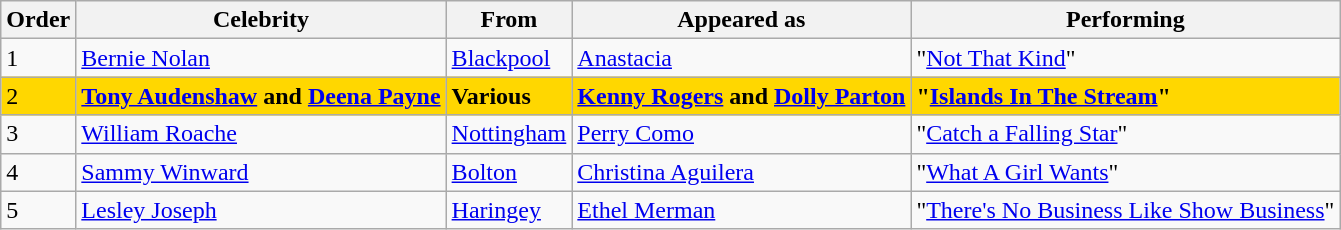<table class="wikitable">
<tr>
<th>Order</th>
<th>Celebrity</th>
<th>From</th>
<th>Appeared as</th>
<th>Performing</th>
</tr>
<tr>
<td>1</td>
<td><a href='#'>Bernie Nolan</a></td>
<td><a href='#'>Blackpool</a></td>
<td><a href='#'>Anastacia</a></td>
<td>"<a href='#'>Not That Kind</a>"</td>
</tr>
<tr style="background:gold;">
<td>2</td>
<td><strong><a href='#'>Tony Audenshaw</a> and <a href='#'>Deena Payne</a></strong></td>
<td><strong>Various</strong></td>
<td><strong><a href='#'>Kenny Rogers</a> and <a href='#'>Dolly Parton</a></strong></td>
<td><strong>"<a href='#'>Islands In The Stream</a>"</strong></td>
</tr>
<tr>
<td>3</td>
<td><a href='#'>William Roache</a></td>
<td><a href='#'>Nottingham</a></td>
<td><a href='#'>Perry Como</a></td>
<td>"<a href='#'>Catch a Falling Star</a>"</td>
</tr>
<tr>
<td>4</td>
<td><a href='#'>Sammy Winward</a></td>
<td><a href='#'>Bolton</a></td>
<td><a href='#'>Christina Aguilera</a></td>
<td>"<a href='#'>What A Girl Wants</a>"</td>
</tr>
<tr>
<td>5</td>
<td><a href='#'>Lesley Joseph</a></td>
<td><a href='#'>Haringey</a></td>
<td><a href='#'>Ethel Merman</a></td>
<td>"<a href='#'>There's No Business Like Show Business</a>"</td>
</tr>
</table>
